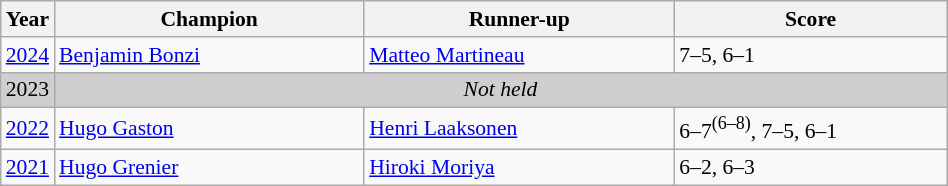<table class="wikitable" style="font-size:90%">
<tr>
<th>Year</th>
<th width="200">Champion</th>
<th width="200">Runner-up</th>
<th width="175">Score</th>
</tr>
<tr>
<td><a href='#'>2024</a></td>
<td> <a href='#'>Benjamin Bonzi</a></td>
<td> <a href='#'>Matteo Martineau</a></td>
<td>7–5, 6–1</td>
</tr>
<tr>
<td style="background:#cfcfcf">2023</td>
<td colspan=3 align=center style="background:#cfcfcf"><em>Not held</em></td>
</tr>
<tr>
<td><a href='#'>2022</a></td>
<td> <a href='#'>Hugo Gaston</a></td>
<td> <a href='#'>Henri Laaksonen</a></td>
<td>6–7<sup>(6–8)</sup>, 7–5, 6–1</td>
</tr>
<tr>
<td><a href='#'>2021</a></td>
<td> <a href='#'>Hugo Grenier</a></td>
<td> <a href='#'>Hiroki Moriya</a></td>
<td>6–2, 6–3</td>
</tr>
</table>
